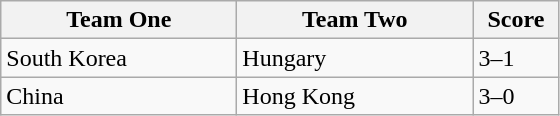<table class="wikitable">
<tr>
<th width=150>Team One</th>
<th width=150>Team Two</th>
<th width=50>Score</th>
</tr>
<tr>
<td>South Korea</td>
<td>Hungary</td>
<td>3–1</td>
</tr>
<tr>
<td>China</td>
<td>Hong Kong</td>
<td>3–0</td>
</tr>
</table>
